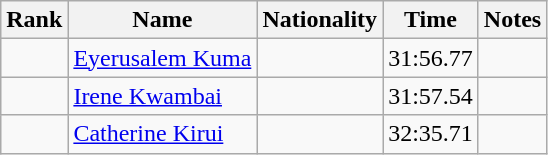<table class="wikitable sortable" style="text-align:center">
<tr>
<th>Rank</th>
<th>Name</th>
<th>Nationality</th>
<th>Time</th>
<th>Notes</th>
</tr>
<tr>
<td></td>
<td align=left><a href='#'>Eyerusalem Kuma</a></td>
<td align=left></td>
<td>31:56.77</td>
<td></td>
</tr>
<tr>
<td></td>
<td align=left><a href='#'>Irene Kwambai</a></td>
<td align=left></td>
<td>31:57.54</td>
<td></td>
</tr>
<tr>
<td></td>
<td align=left><a href='#'>Catherine Kirui</a></td>
<td align=left></td>
<td>32:35.71</td>
<td></td>
</tr>
</table>
